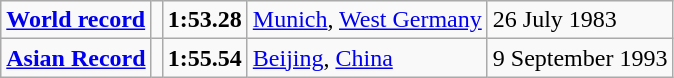<table class="wikitable">
<tr>
<td><strong><a href='#'>World record</a></strong></td>
<td></td>
<td><strong>1:53.28</strong></td>
<td><a href='#'>Munich</a>, <a href='#'>West Germany</a></td>
<td>26 July 1983</td>
</tr>
<tr>
<td><strong><a href='#'>Asian Record</a></strong></td>
<td></td>
<td><strong>1:55.54</strong></td>
<td><a href='#'>Beijing</a>, <a href='#'>China</a></td>
<td>9 September 1993</td>
</tr>
</table>
